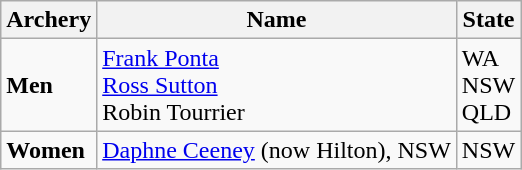<table class="wikitable">
<tr>
<th>Archery</th>
<th>Name</th>
<th>State</th>
</tr>
<tr>
<td><strong>Men</strong></td>
<td><a href='#'>Frank Ponta</a><br><a href='#'>Ross Sutton</a><br>Robin Tourrier</td>
<td>WA<br>NSW<br>QLD</td>
</tr>
<tr>
<td><strong>Women</strong></td>
<td><a href='#'>Daphne Ceeney</a> (now Hilton), NSW</td>
<td>NSW</td>
</tr>
</table>
